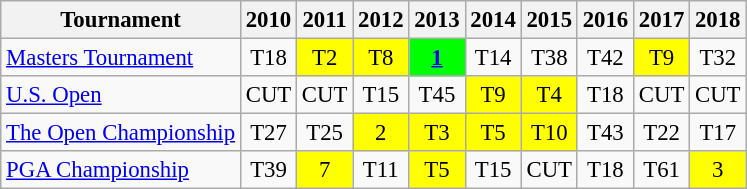<table class="wikitable" style="font-size:95%;text-align:center;">
<tr>
<th>Tournament</th>
<th>2010</th>
<th>2011</th>
<th>2012</th>
<th>2013</th>
<th>2014</th>
<th>2015</th>
<th>2016</th>
<th>2017</th>
<th>2018</th>
</tr>
<tr>
<td align=left><a href='#'>Masters Tournament</a></td>
<td>T18</td>
<td style="background:yellow;">T2</td>
<td style="background:yellow;">T8</td>
<td style="background:lime;"><strong><a href='#'>1</a></strong></td>
<td>T14</td>
<td>T38</td>
<td>T42</td>
<td style="background:yellow;">T9</td>
<td>T32</td>
</tr>
<tr>
<td align=left><a href='#'>U.S. Open</a></td>
<td>CUT</td>
<td>CUT</td>
<td>T15</td>
<td>T45</td>
<td style="background:yellow;">T9</td>
<td style="background:yellow;">T4</td>
<td>T18</td>
<td>CUT</td>
<td>CUT</td>
</tr>
<tr>
<td align=left><a href='#'>The Open Championship</a></td>
<td>T27</td>
<td>T25</td>
<td style="background:yellow;">2</td>
<td style="background:yellow;">T3</td>
<td style="background:yellow;">T5</td>
<td style="background:yellow;">T10</td>
<td>T43</td>
<td>T22</td>
<td>T17</td>
</tr>
<tr>
<td align=left><a href='#'>PGA Championship</a></td>
<td>T39</td>
<td style="background:yellow;">7</td>
<td>T11</td>
<td style="background:yellow;">T5</td>
<td>T15</td>
<td>CUT</td>
<td>T18</td>
<td>T61</td>
<td style="background:yellow;">3</td>
</tr>
</table>
